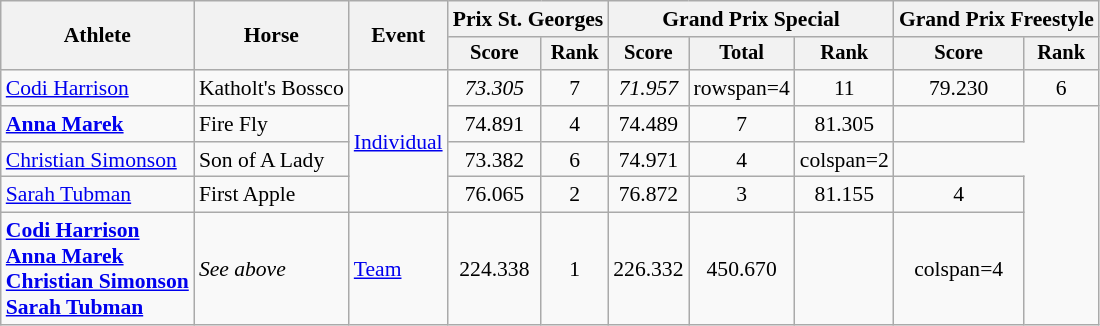<table class=wikitable style=font-size:90%;text-align:center>
<tr>
<th rowspan=2>Athlete</th>
<th rowspan=2>Horse</th>
<th rowspan=2>Event</th>
<th colspan=2>Prix St. Georges</th>
<th colspan=3>Grand Prix Special</th>
<th colspan=4>Grand Prix Freestyle</th>
</tr>
<tr style=font-size:95%>
<th>Score</th>
<th>Rank</th>
<th>Score</th>
<th>Total</th>
<th>Rank</th>
<th>Score</th>
<th>Rank</th>
</tr>
<tr>
<td align=left><a href='#'>Codi Harrison</a></td>
<td align=left>Katholt's Bossco</td>
<td align=left rowspan=4><a href='#'>Individual</a></td>
<td><em>73.305</em></td>
<td>7</td>
<td><em>71.957</em></td>
<td>rowspan=4 </td>
<td>11</td>
<td>79.230</td>
<td>6</td>
</tr>
<tr>
<td align=left><strong><a href='#'>Anna Marek</a></strong></td>
<td align=left>Fire Fly</td>
<td>74.891</td>
<td>4</td>
<td>74.489</td>
<td>7</td>
<td>81.305</td>
<td></td>
</tr>
<tr>
<td align=left><a href='#'>Christian Simonson</a></td>
<td align=left>Son of A Lady</td>
<td>73.382</td>
<td>6</td>
<td>74.971</td>
<td>4</td>
<td>colspan=2 </td>
</tr>
<tr>
<td align=left><a href='#'>Sarah Tubman</a></td>
<td align=left>First Apple</td>
<td>76.065</td>
<td>2</td>
<td>76.872</td>
<td>3</td>
<td>81.155</td>
<td>4</td>
</tr>
<tr>
<td align=left><strong><a href='#'>Codi Harrison</a><br><a href='#'>Anna Marek</a><br><a href='#'>Christian Simonson</a><br><a href='#'>Sarah Tubman</a></strong></td>
<td align=left><em>See above</em></td>
<td align=left><a href='#'>Team</a></td>
<td>224.338</td>
<td>1</td>
<td>226.332</td>
<td>450.670</td>
<td></td>
<td>colspan=4 </td>
</tr>
</table>
